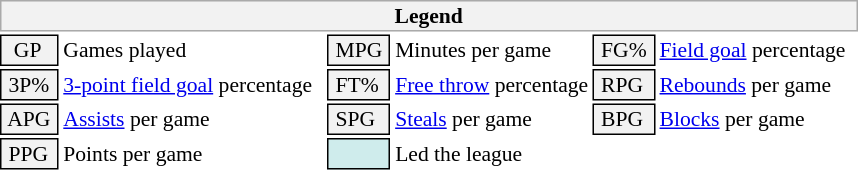<table class="toccolours" style="font-size: 90%; white-space: nowrap;">
<tr>
<th colspan="6" style="background-color: #F2F2F2; border: 1px solid #AAAAAA;">Legend</th>
</tr>
<tr>
<td style="background-color: #F2F2F2; border: 1px solid black;">  GP</td>
<td>Games played</td>
<td style="background-color: #F2F2F2; border: 1px solid black"> MPG </td>
<td>Minutes per game</td>
<td style="background-color: #F2F2F2; border: 1px solid black;"> FG% </td>
<td style="padding-right: 8px"><a href='#'>Field goal</a> percentage</td>
</tr>
<tr>
<td style="background-color: #F2F2F2; border: 1px solid black"> 3P% </td>
<td style="padding-right: 8px"><a href='#'>3-point field goal</a> percentage</td>
<td style="background-color: #F2F2F2; border: 1px solid black"> FT% </td>
<td><a href='#'>Free throw</a> percentage</td>
<td style="background-color: #F2F2F2; border: 1px solid black;"> RPG </td>
<td><a href='#'>Rebounds</a> per game</td>
</tr>
<tr>
<td style="background-color: #F2F2F2; border: 1px solid black"> APG </td>
<td><a href='#'>Assists</a> per game</td>
<td style="background-color: #F2F2F2; border: 1px solid black"> SPG </td>
<td><a href='#'>Steals</a> per game</td>
<td style="background-color: #F2F2F2; border: 1px solid black;"> BPG </td>
<td><a href='#'>Blocks</a> per game</td>
</tr>
<tr>
<td style="background-color: #F2F2F2; border: 1px solid black"> PPG </td>
<td>Points per game</td>
<td style="background-color: #CFECEC; border: 1px solid black"> <strong> </strong> </td>
<td>Led the league</td>
</tr>
</table>
